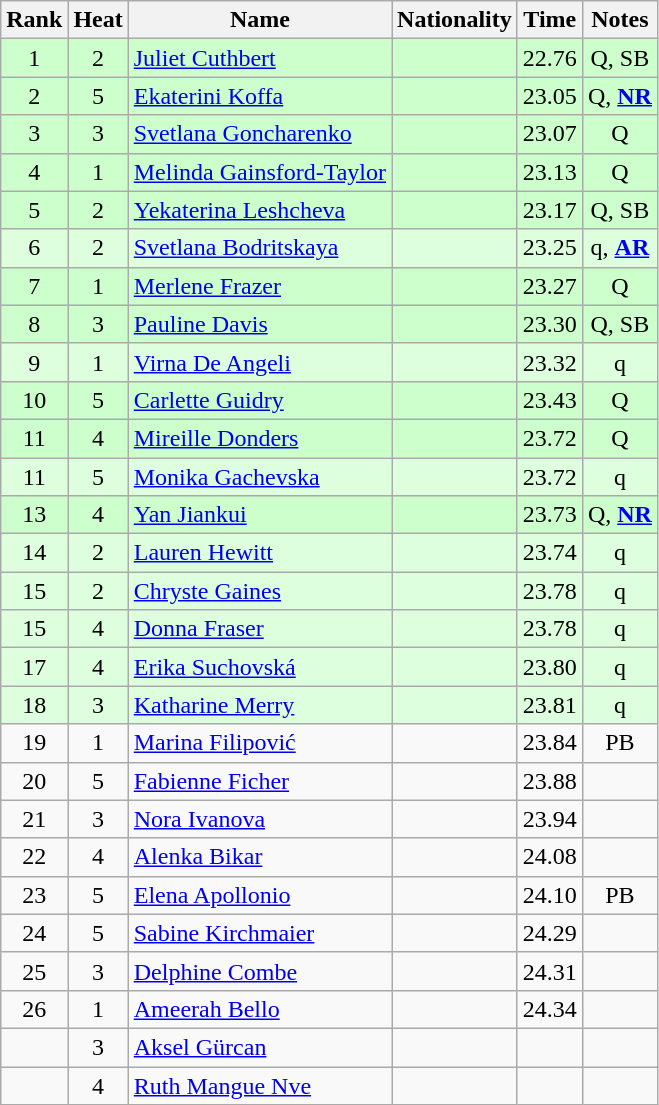<table class="wikitable sortable" style="text-align:center">
<tr>
<th>Rank</th>
<th>Heat</th>
<th>Name</th>
<th>Nationality</th>
<th>Time</th>
<th>Notes</th>
</tr>
<tr bgcolor=ccffcc>
<td>1</td>
<td>2</td>
<td align="left"><a href='#'>Juliet Cuthbert</a></td>
<td align=left></td>
<td>22.76</td>
<td>Q, SB</td>
</tr>
<tr bgcolor=ccffcc>
<td>2</td>
<td>5</td>
<td align="left"><a href='#'>Ekaterini Koffa</a></td>
<td align=left></td>
<td>23.05</td>
<td>Q, <strong><a href='#'>NR</a></strong></td>
</tr>
<tr bgcolor=ccffcc>
<td>3</td>
<td>3</td>
<td align="left"><a href='#'>Svetlana Goncharenko</a></td>
<td align=left></td>
<td>23.07</td>
<td>Q</td>
</tr>
<tr bgcolor=ccffcc>
<td>4</td>
<td>1</td>
<td align="left"><a href='#'>Melinda Gainsford-Taylor</a></td>
<td align=left></td>
<td>23.13</td>
<td>Q</td>
</tr>
<tr bgcolor=ccffcc>
<td>5</td>
<td>2</td>
<td align="left"><a href='#'>Yekaterina Leshcheva</a></td>
<td align=left></td>
<td>23.17</td>
<td>Q, SB</td>
</tr>
<tr bgcolor=ddffdd>
<td>6</td>
<td>2</td>
<td align="left"><a href='#'>Svetlana Bodritskaya</a></td>
<td align=left></td>
<td>23.25</td>
<td>q, <strong><a href='#'>AR</a></strong></td>
</tr>
<tr bgcolor=ccffcc>
<td>7</td>
<td>1</td>
<td align="left"><a href='#'>Merlene Frazer</a></td>
<td align=left></td>
<td>23.27</td>
<td>Q</td>
</tr>
<tr bgcolor=ccffcc>
<td>8</td>
<td>3</td>
<td align="left"><a href='#'>Pauline Davis</a></td>
<td align=left></td>
<td>23.30</td>
<td>Q, SB</td>
</tr>
<tr bgcolor=ddffdd>
<td>9</td>
<td>1</td>
<td align="left"><a href='#'>Virna De Angeli</a></td>
<td align=left></td>
<td>23.32</td>
<td>q</td>
</tr>
<tr bgcolor=ccffcc>
<td>10</td>
<td>5</td>
<td align="left"><a href='#'>Carlette Guidry</a></td>
<td align=left></td>
<td>23.43</td>
<td>Q</td>
</tr>
<tr bgcolor=ccffcc>
<td>11</td>
<td>4</td>
<td align="left"><a href='#'>Mireille Donders</a></td>
<td align=left></td>
<td>23.72</td>
<td>Q</td>
</tr>
<tr bgcolor=ddffdd>
<td>11</td>
<td>5</td>
<td align="left"><a href='#'>Monika Gachevska</a></td>
<td align=left></td>
<td>23.72</td>
<td>q</td>
</tr>
<tr bgcolor=ccffcc>
<td>13</td>
<td>4</td>
<td align="left"><a href='#'>Yan Jiankui</a></td>
<td align=left></td>
<td>23.73</td>
<td>Q, <strong><a href='#'>NR</a></strong></td>
</tr>
<tr bgcolor=ddffdd>
<td>14</td>
<td>2</td>
<td align="left"><a href='#'>Lauren Hewitt</a></td>
<td align=left></td>
<td>23.74</td>
<td>q</td>
</tr>
<tr bgcolor=ddffdd>
<td>15</td>
<td>2</td>
<td align="left"><a href='#'>Chryste Gaines</a></td>
<td align=left></td>
<td>23.78</td>
<td>q</td>
</tr>
<tr bgcolor=ddffdd>
<td>15</td>
<td>4</td>
<td align="left"><a href='#'>Donna Fraser</a></td>
<td align=left></td>
<td>23.78</td>
<td>q</td>
</tr>
<tr bgcolor=ddffdd>
<td>17</td>
<td>4</td>
<td align="left"><a href='#'>Erika Suchovská</a></td>
<td align=left></td>
<td>23.80</td>
<td>q</td>
</tr>
<tr bgcolor=ddffdd>
<td>18</td>
<td>3</td>
<td align="left"><a href='#'>Katharine Merry</a></td>
<td align=left></td>
<td>23.81</td>
<td>q</td>
</tr>
<tr>
<td>19</td>
<td>1</td>
<td align="left"><a href='#'>Marina Filipović</a></td>
<td align=left></td>
<td>23.84</td>
<td>PB</td>
</tr>
<tr>
<td>20</td>
<td>5</td>
<td align="left"><a href='#'>Fabienne Ficher</a></td>
<td align=left></td>
<td>23.88</td>
<td></td>
</tr>
<tr>
<td>21</td>
<td>3</td>
<td align="left"><a href='#'>Nora Ivanova</a></td>
<td align=left></td>
<td>23.94</td>
<td></td>
</tr>
<tr>
<td>22</td>
<td>4</td>
<td align="left"><a href='#'>Alenka Bikar</a></td>
<td align=left></td>
<td>24.08</td>
<td></td>
</tr>
<tr>
<td>23</td>
<td>5</td>
<td align="left"><a href='#'>Elena Apollonio</a></td>
<td align=left></td>
<td>24.10</td>
<td>PB</td>
</tr>
<tr>
<td>24</td>
<td>5</td>
<td align="left"><a href='#'>Sabine Kirchmaier</a></td>
<td align=left></td>
<td>24.29</td>
<td></td>
</tr>
<tr>
<td>25</td>
<td>3</td>
<td align="left"><a href='#'>Delphine Combe</a></td>
<td align=left></td>
<td>24.31</td>
<td></td>
</tr>
<tr>
<td>26</td>
<td>1</td>
<td align="left"><a href='#'>Ameerah Bello</a></td>
<td align=left></td>
<td>24.34</td>
<td></td>
</tr>
<tr>
<td></td>
<td>3</td>
<td align="left"><a href='#'>Aksel Gürcan</a></td>
<td align=left></td>
<td></td>
<td></td>
</tr>
<tr>
<td></td>
<td>4</td>
<td align="left"><a href='#'>Ruth Mangue Nve</a></td>
<td align=left></td>
<td></td>
<td></td>
</tr>
</table>
